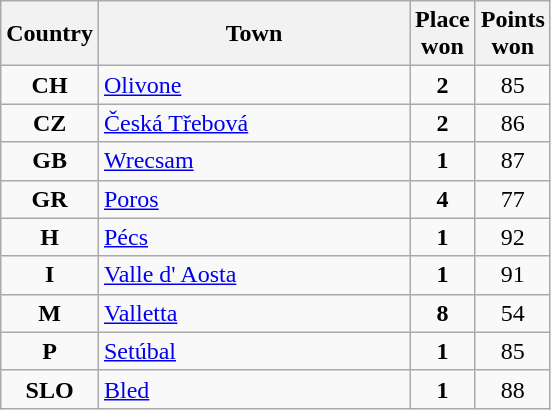<table class="wikitable" style="text-align;">
<tr>
<th width="25">Country</th>
<th width="200">Town</th>
<th width="25">Place won</th>
<th width="25">Points won</th>
</tr>
<tr>
<td align="center"><strong>CH</strong></td>
<td align="left"><a href='#'>Olivone</a></td>
<td align="center"><strong>2</strong></td>
<td align="center">85</td>
</tr>
<tr>
<td align="center"><strong>CZ</strong></td>
<td align="left"><a href='#'>Česká Třebová</a></td>
<td align="center"><strong>2</strong></td>
<td align="center">86</td>
</tr>
<tr>
<td align="center"><strong>GB</strong></td>
<td align="left"><a href='#'>Wrecsam</a></td>
<td align="center"><strong>1</strong></td>
<td align="center">87</td>
</tr>
<tr>
<td align="center"><strong>GR</strong></td>
<td align="left"><a href='#'>Poros</a></td>
<td align="center"><strong>4</strong></td>
<td align="center">77</td>
</tr>
<tr>
<td align="center"><strong>H</strong></td>
<td align="left"><a href='#'>Pécs</a></td>
<td align="center"><strong>1</strong></td>
<td align="center">92</td>
</tr>
<tr>
<td align="center"><strong>I</strong></td>
<td align="left"><a href='#'>Valle d' Aosta</a></td>
<td align="center"><strong>1</strong></td>
<td align="center">91</td>
</tr>
<tr>
<td align="center"><strong>M</strong></td>
<td align="left"><a href='#'>Valletta</a></td>
<td align="center"><strong>8</strong></td>
<td align="center">54</td>
</tr>
<tr>
<td align="center"><strong>P</strong></td>
<td align="left"><a href='#'>Setúbal</a></td>
<td align="center"><strong>1</strong></td>
<td align="center">85</td>
</tr>
<tr>
<td align="center"><strong>SLO</strong></td>
<td align="left"><a href='#'>Bled</a></td>
<td align="center"><strong>1</strong></td>
<td align="center">88</td>
</tr>
</table>
